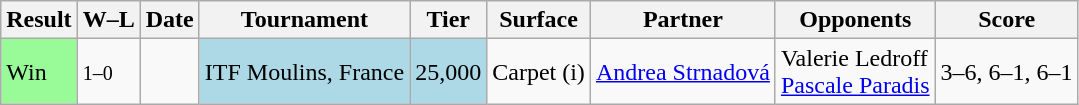<table class="sortable wikitable">
<tr>
<th>Result</th>
<th class="unsortable">W–L</th>
<th>Date</th>
<th>Tournament</th>
<th>Tier</th>
<th>Surface</th>
<th>Partner</th>
<th>Opponents</th>
<th class="unsortable">Score</th>
</tr>
<tr>
<td style="background:#98fb98;">Win</td>
<td><small>1–0</small></td>
<td></td>
<td style="background:lightblue;">ITF Moulins, France</td>
<td style="background:lightblue;">25,000</td>
<td>Carpet (i)</td>
<td> <a href='#'>Andrea Strnadová</a></td>
<td> Valerie Ledroff <br>  <a href='#'>Pascale Paradis</a></td>
<td>3–6, 6–1, 6–1</td>
</tr>
</table>
